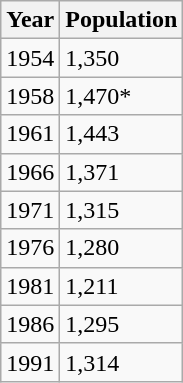<table class="wikitable">
<tr>
<th>Year</th>
<th>Population</th>
</tr>
<tr>
<td>1954</td>
<td>1,350</td>
</tr>
<tr>
<td>1958</td>
<td>1,470*</td>
</tr>
<tr>
<td>1961</td>
<td>1,443</td>
</tr>
<tr>
<td>1966</td>
<td>1,371</td>
</tr>
<tr>
<td>1971</td>
<td>1,315</td>
</tr>
<tr>
<td>1976</td>
<td>1,280</td>
</tr>
<tr>
<td>1981</td>
<td>1,211</td>
</tr>
<tr>
<td>1986</td>
<td>1,295</td>
</tr>
<tr>
<td>1991</td>
<td>1,314</td>
</tr>
</table>
